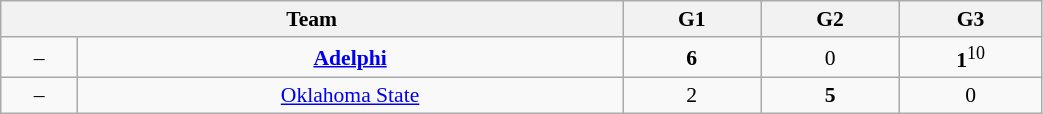<table class="wikitable" style="font-size:90%; width: 55%; text-align: center">
<tr>
<th colspan=2>Team</th>
<th>G1</th>
<th>G2</th>
<th>G3</th>
</tr>
<tr>
<td>–</td>
<td><strong><a href='#'>Adelphi</a></strong></td>
<td><strong>6</strong></td>
<td>0</td>
<td><strong>1</strong><sup>10</sup></td>
</tr>
<tr>
<td>–</td>
<td><a href='#'>Oklahoma State</a></td>
<td>2</td>
<td><strong>5</strong></td>
<td>0</td>
</tr>
</table>
